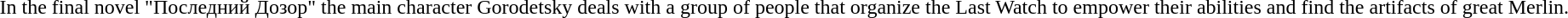<table>
<tr>
<td width="15%"><br><table>
<tr>
<td width="35%"><br></td>
<td width="50%"><br></td>
</tr>
</table>
In the final novel "Последний Дозор" the main character Gorodetsky deals with a group of people that organize the Last Watch to empower their abilities and find the artifacts of great Merlin.</td>
</tr>
</table>
